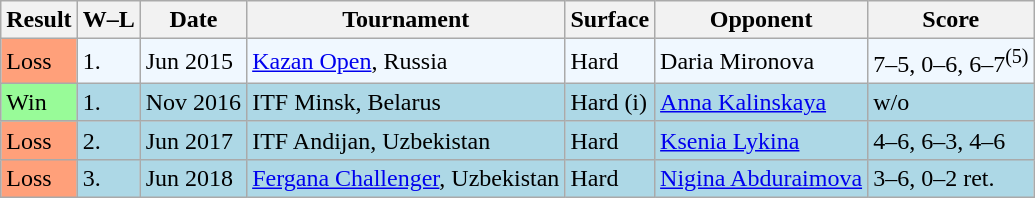<table class="sortable wikitable">
<tr>
<th>Result</th>
<th class="unsortable">W–L</th>
<th>Date</th>
<th>Tournament</th>
<th>Surface</th>
<th>Opponent</th>
<th class="unsortable">Score</th>
</tr>
<tr style="background:#f0f8ff;">
<td style="background:#ffa07a;">Loss</td>
<td>1.</td>
<td>Jun 2015</td>
<td><a href='#'>Kazan Open</a>, Russia</td>
<td>Hard</td>
<td> Daria Mironova</td>
<td>7–5, 0–6, 6–7<sup>(5)</sup></td>
</tr>
<tr style="background:lightblue;">
<td style="background:#98fb98;">Win</td>
<td>1.</td>
<td>Nov 2016</td>
<td>ITF Minsk, Belarus</td>
<td>Hard (i)</td>
<td> <a href='#'>Anna Kalinskaya</a></td>
<td>w/o</td>
</tr>
<tr style="background:lightblue;">
<td style="background:#ffa07a;">Loss</td>
<td>2.</td>
<td>Jun 2017</td>
<td>ITF Andijan, Uzbekistan</td>
<td>Hard</td>
<td> <a href='#'>Ksenia Lykina</a></td>
<td>4–6, 6–3, 4–6</td>
</tr>
<tr style="background:lightblue;">
<td style="background:#ffa07a;">Loss</td>
<td>3.</td>
<td>Jun 2018</td>
<td><a href='#'>Fergana Challenger</a>, Uzbekistan</td>
<td>Hard</td>
<td> <a href='#'>Nigina Abduraimova</a></td>
<td>3–6, 0–2 ret.</td>
</tr>
</table>
